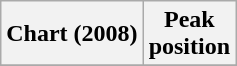<table class="wikitable plainrowheaders" style="text-align:center">
<tr>
<th scope="col">Chart (2008)</th>
<th scope="col">Peak<br>position</th>
</tr>
<tr>
</tr>
</table>
